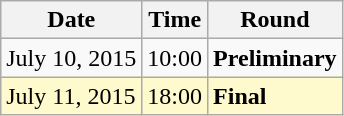<table class="wikitable">
<tr>
<th>Date</th>
<th>Time</th>
<th>Round</th>
</tr>
<tr>
<td>July 10, 2015</td>
<td>10:00</td>
<td><strong>Preliminary</strong></td>
</tr>
<tr style=background:lemonchiffon>
<td>July 11, 2015</td>
<td>18:00</td>
<td><strong>Final</strong></td>
</tr>
</table>
